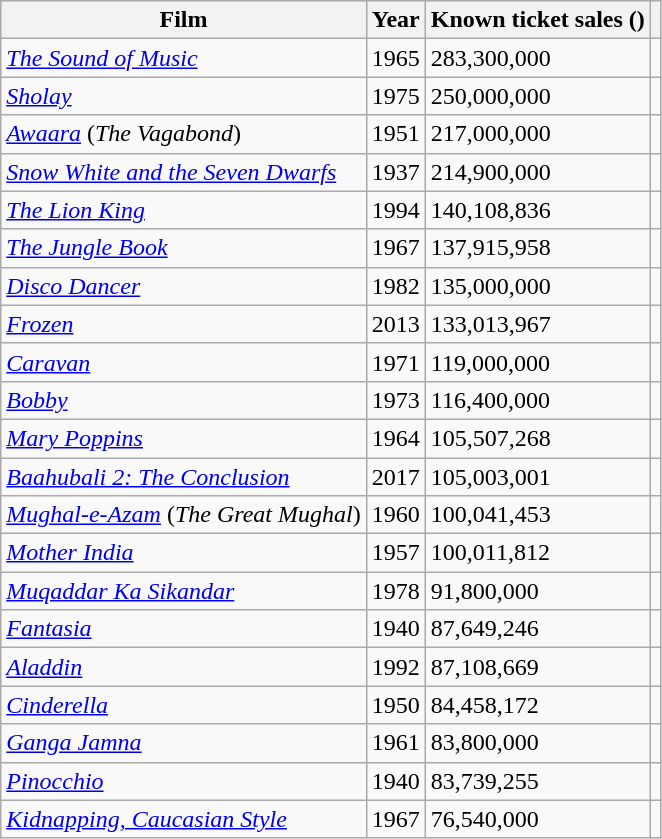<table class="wikitable sortable">
<tr>
<th>Film</th>
<th>Year</th>
<th>Known ticket sales ()</th>
<th></th>
</tr>
<tr>
<td><em><a href='#'>The Sound of Music</a></em></td>
<td>1965</td>
<td>283,300,000</td>
<td></td>
</tr>
<tr>
<td><em><a href='#'>Sholay</a></em></td>
<td>1975</td>
<td>250,000,000</td>
<td></td>
</tr>
<tr>
<td><em><a href='#'>Awaara</a></em> (<em>The Vagabond</em>)</td>
<td>1951</td>
<td>217,000,000</td>
<td></td>
</tr>
<tr>
<td><em><a href='#'>Snow White and the Seven Dwarfs</a></em></td>
<td>1937</td>
<td>214,900,000</td>
<td></td>
</tr>
<tr>
<td><em><a href='#'>The Lion King</a></em></td>
<td>1994</td>
<td>140,108,836</td>
<td></td>
</tr>
<tr>
<td><em><a href='#'>The Jungle Book</a></em></td>
<td>1967</td>
<td>137,915,958</td>
<td></td>
</tr>
<tr>
<td><em><a href='#'>Disco Dancer</a></em></td>
<td>1982</td>
<td>135,000,000</td>
<td></td>
</tr>
<tr>
<td><em><a href='#'>Frozen</a></em></td>
<td>2013</td>
<td>133,013,967</td>
<td></td>
</tr>
<tr>
<td><em><a href='#'>Caravan</a></em></td>
<td>1971</td>
<td>119,000,000</td>
<td></td>
</tr>
<tr>
<td><em><a href='#'>Bobby</a></em></td>
<td>1973</td>
<td>116,400,000</td>
<td></td>
</tr>
<tr>
<td><em><a href='#'>Mary Poppins</a></em></td>
<td>1964</td>
<td>105,507,268</td>
<td></td>
</tr>
<tr>
<td><em><a href='#'>Baahubali 2: The Conclusion</a></em></td>
<td>2017</td>
<td>105,003,001</td>
<td></td>
</tr>
<tr>
<td><em><a href='#'>Mughal-e-Azam</a></em> (<em>The Great Mughal</em>)</td>
<td>1960</td>
<td>100,041,453</td>
<td></td>
</tr>
<tr>
<td><em><a href='#'>Mother India</a></em></td>
<td>1957</td>
<td>100,011,812</td>
<td></td>
</tr>
<tr>
<td><em><a href='#'>Muqaddar Ka Sikandar</a></em></td>
<td>1978</td>
<td>91,800,000</td>
<td></td>
</tr>
<tr>
<td><em><a href='#'>Fantasia</a></em></td>
<td>1940</td>
<td>87,649,246</td>
<td></td>
</tr>
<tr>
<td><em><a href='#'>Aladdin</a></em></td>
<td>1992</td>
<td>87,108,669</td>
<td></td>
</tr>
<tr>
<td><a href='#'><em>Cinderella</em></a></td>
<td>1950</td>
<td>84,458,172</td>
<td></td>
</tr>
<tr>
<td><em><a href='#'>Ganga Jamna</a></em></td>
<td>1961</td>
<td>83,800,000</td>
<td></td>
</tr>
<tr>
<td><em><a href='#'>Pinocchio</a></em></td>
<td>1940</td>
<td>83,739,255</td>
<td></td>
</tr>
<tr>
<td><em><a href='#'>Kidnapping, Caucasian Style</a></em></td>
<td>1967</td>
<td>76,540,000</td>
<td></td>
</tr>
</table>
